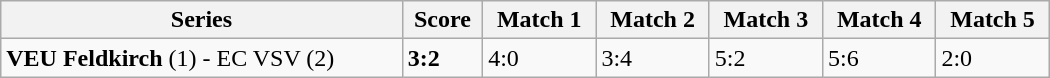<table class="wikitable" width="700px">
<tr>
<th>Series</th>
<th>Score</th>
<th>Match 1</th>
<th>Match 2</th>
<th>Match 3</th>
<th>Match 4</th>
<th>Match 5</th>
</tr>
<tr>
<td><strong>VEU Feldkirch</strong> (1) - EC VSV (2)</td>
<td><strong>3:2</strong></td>
<td>4:0</td>
<td>3:4</td>
<td>5:2</td>
<td>5:6</td>
<td>2:0</td>
</tr>
</table>
